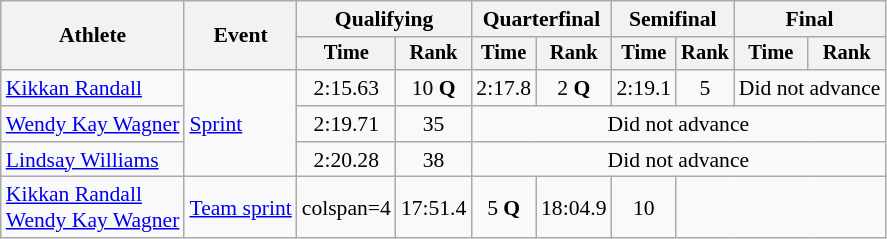<table class=wikitable style=font-size:90%;text-align:center>
<tr>
<th rowspan=2>Athlete</th>
<th rowspan=2>Event</th>
<th colspan=2>Qualifying</th>
<th colspan=2>Quarterfinal</th>
<th colspan=2>Semifinal</th>
<th colspan=2>Final</th>
</tr>
<tr style=font-size:95%>
<th>Time</th>
<th>Rank</th>
<th>Time</th>
<th>Rank</th>
<th>Time</th>
<th>Rank</th>
<th>Time</th>
<th>Rank</th>
</tr>
<tr>
<td align=left><a href='#'>Kikkan Randall</a></td>
<td align=left rowspan=3><a href='#'>Sprint</a></td>
<td>2:15.63</td>
<td>10 <strong>Q</strong></td>
<td>2:17.8</td>
<td>2 <strong>Q</strong></td>
<td>2:19.1</td>
<td>5</td>
<td colspan=2>Did not advance</td>
</tr>
<tr>
<td align=left><a href='#'>Wendy Kay Wagner</a></td>
<td>2:19.71</td>
<td>35</td>
<td colspan=6>Did not advance</td>
</tr>
<tr>
<td align=left><a href='#'>Lindsay Williams</a></td>
<td>2:20.28</td>
<td>38</td>
<td colspan=6>Did not advance</td>
</tr>
<tr>
<td align=left><a href='#'>Kikkan Randall</a><br><a href='#'>Wendy Kay Wagner</a></td>
<td align=left><a href='#'>Team sprint</a></td>
<td>colspan=4 </td>
<td>17:51.4</td>
<td>5 <strong>Q</strong></td>
<td>18:04.9</td>
<td>10</td>
</tr>
</table>
